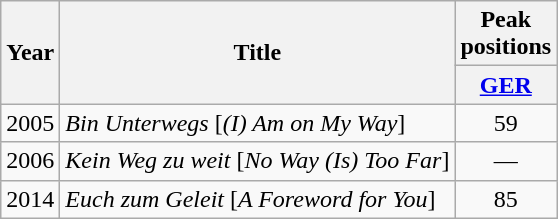<table class="wikitable">
<tr>
<th rowspan="2">Year</th>
<th rowspan="2">Title</th>
<th colspan="1">Peak positions</th>
</tr>
<tr>
<th width="30"><a href='#'>GER</a><br></th>
</tr>
<tr>
<td align="center">2005</td>
<td><em>Bin Unterwegs</em> [<em>(I) Am on My Way</em>]</td>
<td align="center">59</td>
</tr>
<tr>
<td align="center">2006</td>
<td><em>Kein Weg zu weit</em> [<em>No Way (Is) Too Far</em>]</td>
<td align="center">—</td>
</tr>
<tr>
<td align="center">2014</td>
<td><em>Euch zum Geleit</em> [<em>A Foreword for You</em>]</td>
<td align="center">85</td>
</tr>
</table>
